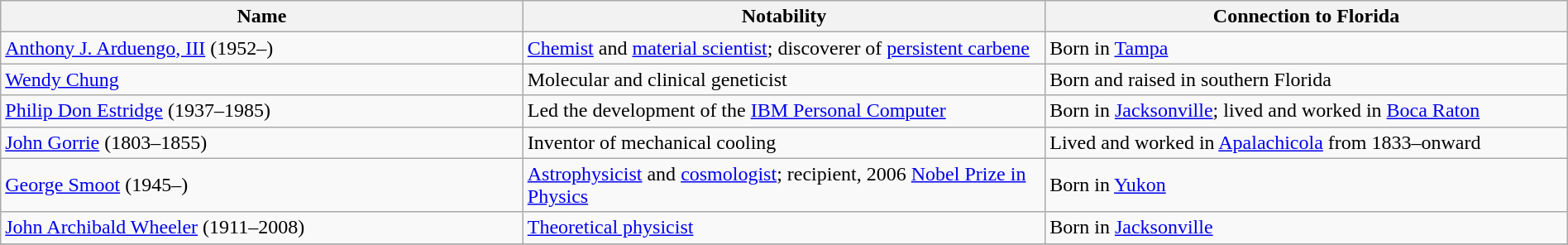<table class="wikitable" style="width:100%;">
<tr>
<th width=33%>Name</th>
<th width=33%>Notability</th>
<th width=33%>Connection to Florida</th>
</tr>
<tr>
<td><a href='#'>Anthony J. Arduengo, III</a> (1952–)</td>
<td><a href='#'>Chemist</a> and <a href='#'>material scientist</a>; discoverer of <a href='#'>persistent carbene</a></td>
<td>Born in <a href='#'>Tampa</a></td>
</tr>
<tr>
<td><a href='#'>Wendy Chung</a></td>
<td>Molecular and clinical geneticist</td>
<td>Born and raised in southern Florida</td>
</tr>
<tr>
<td><a href='#'>Philip Don Estridge</a> (1937–1985)</td>
<td>Led the development of the <a href='#'>IBM Personal Computer</a></td>
<td>Born in <a href='#'>Jacksonville</a>; lived and worked in <a href='#'>Boca Raton</a></td>
</tr>
<tr>
<td><a href='#'>John Gorrie</a> (1803–1855)</td>
<td>Inventor of mechanical cooling</td>
<td>Lived and worked in <a href='#'>Apalachicola</a> from 1833–onward</td>
</tr>
<tr>
<td><a href='#'>George Smoot</a> (1945–)</td>
<td><a href='#'>Astrophysicist</a> and <a href='#'>cosmologist</a>; recipient, 2006 <a href='#'>Nobel Prize in Physics</a></td>
<td>Born in <a href='#'>Yukon</a></td>
</tr>
<tr>
<td><a href='#'>John Archibald Wheeler</a> (1911–2008)</td>
<td><a href='#'>Theoretical physicist</a></td>
<td>Born in <a href='#'>Jacksonville</a></td>
</tr>
<tr>
</tr>
</table>
